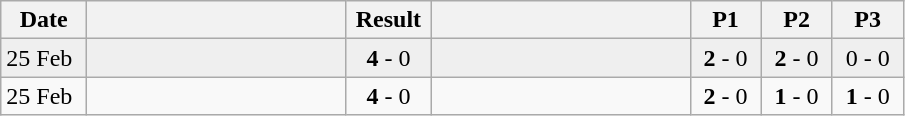<table class="wikitable">
<tr>
<th width=50px>Date</th>
<th width=165px></th>
<th width=50px>Result</th>
<th width=165px></th>
<th width=40px>P1</th>
<th width=40px>P2</th>
<th width=40px>P3</th>
</tr>
<tr bgcolor="#EFEFEF">
<td>25 Feb</td>
<td></td>
<td align="center"><strong>4</strong> - 0</td>
<td></td>
<td align="center"><strong>2</strong> - 0</td>
<td align="center"><strong>2</strong> - 0</td>
<td align="center">0 - 0</td>
</tr>
<tr>
<td>25 Feb</td>
<td></td>
<td align="center"><strong>4</strong> - 0</td>
<td></td>
<td align="center"><strong>2</strong> - 0</td>
<td align="center"><strong>1</strong> - 0</td>
<td align="center"><strong>1</strong> - 0</td>
</tr>
</table>
